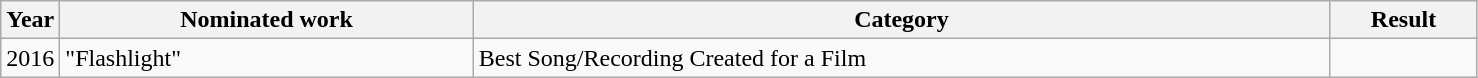<table class=wikitable>
<tr>
<th style="width:4%;">Year</th>
<th style="width:28%;">Nominated work</th>
<th style="width:58%;">Category</th>
<th style="width:10%;">Result</th>
</tr>
<tr>
<td>2016</td>
<td>"Flashlight"</td>
<td>Best Song/Recording Created for a Film</td>
<td></td>
</tr>
</table>
